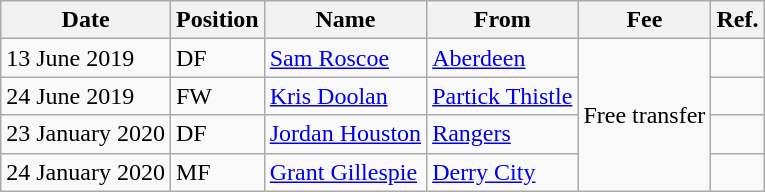<table class="wikitable">
<tr>
<th>Date</th>
<th>Position</th>
<th>Name</th>
<th>From</th>
<th>Fee</th>
<th>Ref.</th>
</tr>
<tr>
<td>13 June 2019</td>
<td>DF</td>
<td><a href='#'>Sam Roscoe</a></td>
<td><a href='#'>Aberdeen</a></td>
<td rowspan="4">Free transfer</td>
<td></td>
</tr>
<tr>
<td>24 June 2019</td>
<td>FW</td>
<td><a href='#'>Kris Doolan</a></td>
<td><a href='#'>Partick Thistle</a></td>
<td></td>
</tr>
<tr>
<td>23 January 2020</td>
<td>DF</td>
<td><a href='#'>Jordan Houston</a></td>
<td><a href='#'>Rangers</a></td>
<td></td>
</tr>
<tr>
<td>24 January 2020</td>
<td>MF</td>
<td><a href='#'>Grant Gillespie</a></td>
<td> <a href='#'>Derry City</a></td>
<td></td>
</tr>
</table>
